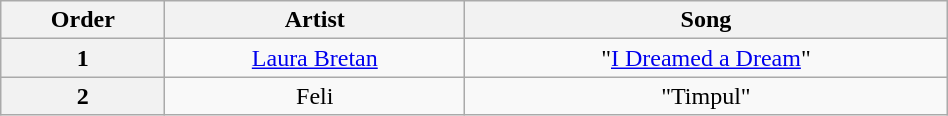<table class="wikitable" style="text-align:center; width:50%;">
<tr>
<th>Order</th>
<th>Artist</th>
<th>Song</th>
</tr>
<tr>
<th>1</th>
<td><a href='#'>Laura Bretan</a></td>
<td>"<a href='#'>I Dreamed a Dream</a>"</td>
</tr>
<tr>
<th>2</th>
<td>Feli</td>
<td>"Timpul"</td>
</tr>
</table>
